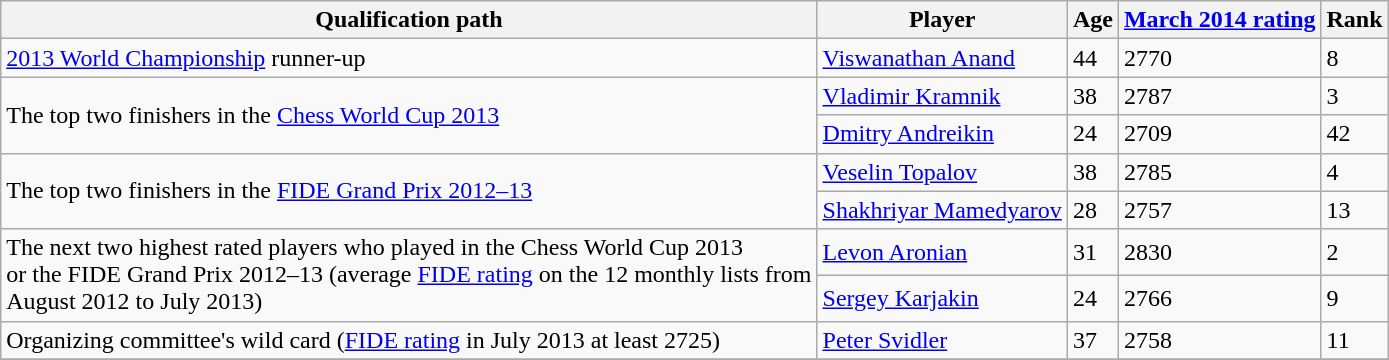<table class="wikitable" style="text-align: left;">
<tr>
<th>Qualification path</th>
<th>Player</th>
<th>Age</th>
<th><a href='#'>March 2014 rating</a></th>
<th>Rank</th>
</tr>
<tr>
<td><a href='#'>2013 World Championship</a> runner-up</td>
<td> <a href='#'>Viswanathan Anand</a></td>
<td>44</td>
<td>2770</td>
<td>8</td>
</tr>
<tr>
<td rowspan="2">The top two finishers in the <a href='#'>Chess World Cup 2013</a></td>
<td> <a href='#'>Vladimir Kramnik</a></td>
<td>38</td>
<td>2787</td>
<td>3</td>
</tr>
<tr>
<td> <a href='#'>Dmitry Andreikin</a></td>
<td>24</td>
<td>2709</td>
<td>42</td>
</tr>
<tr>
<td rowspan="2">The top two finishers in the <a href='#'>FIDE Grand Prix 2012–13</a></td>
<td> <a href='#'>Veselin Topalov</a></td>
<td>38</td>
<td>2785</td>
<td>4</td>
</tr>
<tr>
<td> <a href='#'>Shakhriyar Mamedyarov</a></td>
<td>28</td>
<td>2757</td>
<td>13</td>
</tr>
<tr>
<td rowspan="2">The next two highest rated players who played in the Chess World Cup 2013<br>or the FIDE Grand Prix 2012–13 (average <a href='#'>FIDE rating</a> on the 12 monthly lists from<br>August 2012 to July 2013)</td>
<td> <a href='#'>Levon Aronian</a></td>
<td>31</td>
<td>2830</td>
<td>2</td>
</tr>
<tr>
<td> <a href='#'>Sergey Karjakin</a></td>
<td>24</td>
<td>2766</td>
<td>9</td>
</tr>
<tr>
<td>Organizing committee's wild card (<a href='#'>FIDE rating</a> in July 2013 at least 2725)</td>
<td> <a href='#'>Peter Svidler</a></td>
<td>37</td>
<td>2758</td>
<td>11</td>
</tr>
<tr>
</tr>
</table>
